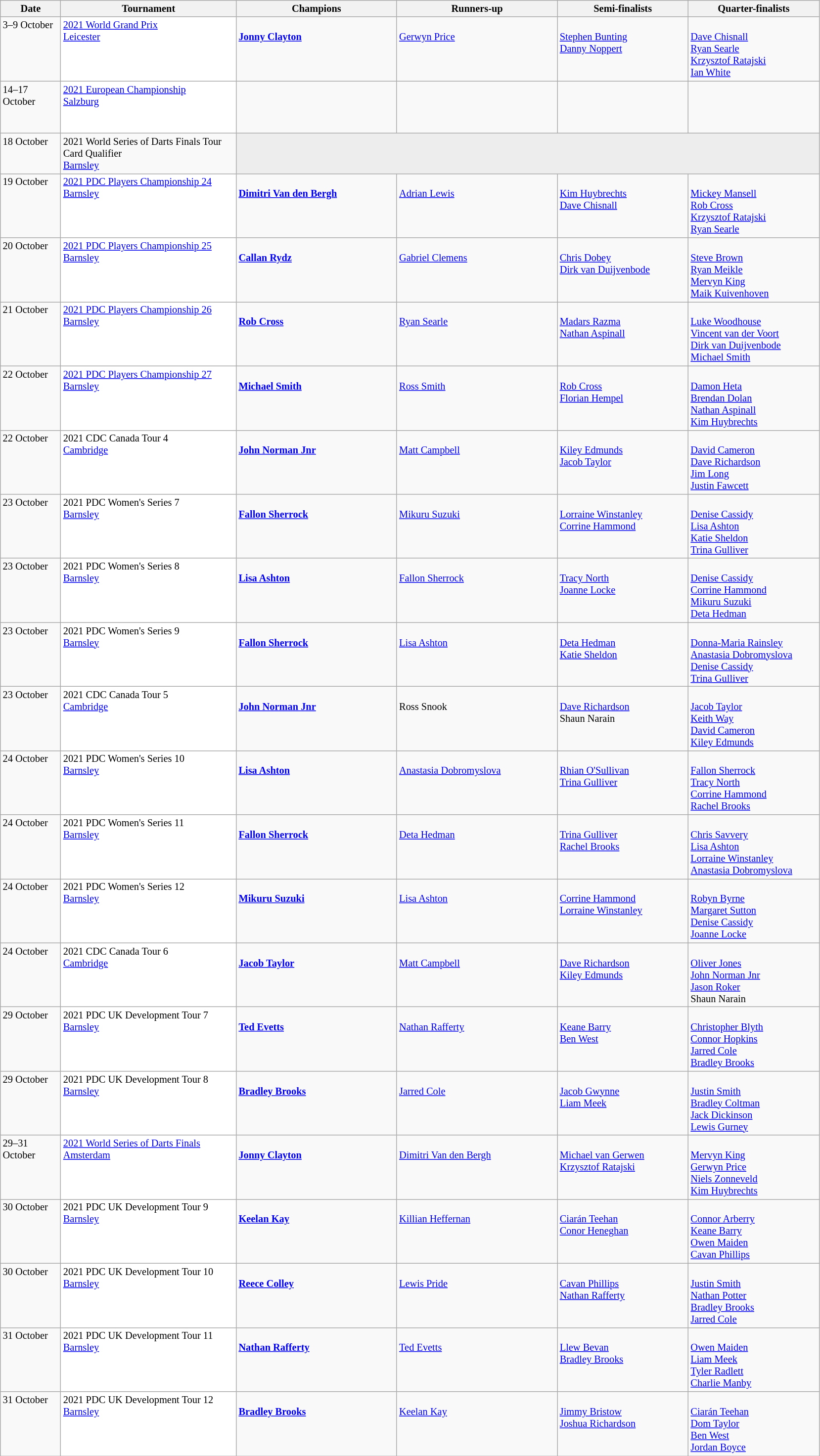<table class=wikitable style=font-size:85%>
<tr>
<th width=75>Date</th>
<th width=230>Tournament</th>
<th width=210>Champions</th>
<th width=210>Runners-up</th>
<th width=170>Semi-finalists</th>
<th width=170>Quarter-finalists</th>
</tr>
<tr valign="top">
<td>3–9 October</td>
<td bgcolor="#ffffff"><a href='#'>2021 World Grand Prix</a><br> <a href='#'>Leicester</a></td>
<td><br> <strong><a href='#'>Jonny Clayton</a></strong></td>
<td><br> <a href='#'>Gerwyn Price</a></td>
<td><br> <a href='#'>Stephen Bunting</a> <br>
 <a href='#'>Danny Noppert</a></td>
<td><br> <a href='#'>Dave Chisnall</a> <br>
 <a href='#'>Ryan Searle</a> <br>
 <a href='#'>Krzysztof Ratajski</a> <br>
 <a href='#'>Ian White</a></td>
</tr>
<tr valign="top">
<td>14–17 October</td>
<td bgcolor="#ffffff"><a href='#'>2021 European Championship</a><br> <a href='#'>Salzburg</a></td>
<td><br></td>
<td><br></td>
<td><br>  <br>
</td>
<td><br>  <br>
  <br>
  <br>
</td>
</tr>
<tr valign="top">
<td rowspan=1>18 October</td>
<td>2021 World Series of Darts Finals Tour Card Qualifier <br> <a href='#'>Barnsley</a></td>
<td colspan=4 bgcolor="#ededed"></td>
</tr>
<tr valign="top">
<td>19 October</td>
<td bgcolor="#ffffff"><a href='#'>2021 PDC Players Championship 24</a><br> <a href='#'>Barnsley</a></td>
<td><br> <strong><a href='#'>Dimitri Van den Bergh</a></strong></td>
<td><br> <a href='#'>Adrian Lewis</a></td>
<td><br> <a href='#'>Kim Huybrechts</a> <br>
 <a href='#'>Dave Chisnall</a></td>
<td><br> <a href='#'>Mickey Mansell</a> <br>
 <a href='#'>Rob Cross</a> <br>
 <a href='#'>Krzysztof Ratajski</a>  <br>
 <a href='#'>Ryan Searle</a></td>
</tr>
<tr valign="top">
<td>20 October</td>
<td bgcolor="#ffffff"><a href='#'>2021 PDC Players Championship 25</a><br> <a href='#'>Barnsley</a></td>
<td><br> <strong><a href='#'>Callan Rydz</a></strong></td>
<td><br> <a href='#'>Gabriel Clemens</a></td>
<td><br> <a href='#'>Chris Dobey</a> <br>
 <a href='#'>Dirk van Duijvenbode</a></td>
<td><br> <a href='#'>Steve Brown</a> <br>
 <a href='#'>Ryan Meikle</a> <br>
 <a href='#'>Mervyn King</a> <br>
 <a href='#'>Maik Kuivenhoven</a></td>
</tr>
<tr valign="top">
<td>21 October</td>
<td bgcolor="#ffffff"><a href='#'>2021 PDC Players Championship 26</a><br> <a href='#'>Barnsley</a></td>
<td><br> <strong><a href='#'>Rob Cross</a></strong></td>
<td><br> <a href='#'>Ryan Searle</a></td>
<td><br> <a href='#'>Madars Razma</a> <br>
 <a href='#'>Nathan Aspinall</a></td>
<td><br> <a href='#'>Luke Woodhouse</a> <br>
 <a href='#'>Vincent van der Voort</a> <br>
 <a href='#'>Dirk van Duijvenbode</a> <br>
 <a href='#'>Michael Smith</a></td>
</tr>
<tr valign="top">
<td>22 October</td>
<td bgcolor="#ffffff"><a href='#'>2021 PDC Players Championship 27</a><br> <a href='#'>Barnsley</a></td>
<td><br> <strong><a href='#'>Michael Smith</a></strong></td>
<td><br> <a href='#'>Ross Smith</a></td>
<td><br> <a href='#'>Rob Cross</a>  <br>
 <a href='#'>Florian Hempel</a></td>
<td><br> <a href='#'>Damon Heta</a> <br>
 <a href='#'>Brendan Dolan</a> <br>
 <a href='#'>Nathan Aspinall</a> <br>
 <a href='#'>Kim Huybrechts</a></td>
</tr>
<tr valign="top">
<td>22 October</td>
<td bgcolor="#ffffff">2021 CDC Canada Tour 4<br> <a href='#'>Cambridge</a></td>
<td><br> <strong><a href='#'>John Norman Jnr</a></strong></td>
<td><br> <a href='#'>Matt Campbell</a></td>
<td><br> <a href='#'>Kiley Edmunds</a> <br>
 <a href='#'>Jacob Taylor</a></td>
<td><br> <a href='#'>David Cameron</a> <br>
 <a href='#'>Dave Richardson</a> <br>
 <a href='#'>Jim Long</a> <br>
 <a href='#'>Justin Fawcett</a></td>
</tr>
<tr valign="top">
<td>23 October</td>
<td bgcolor="#ffffff">2021 PDC Women's Series 7<br> <a href='#'>Barnsley</a></td>
<td><br> <strong><a href='#'>Fallon Sherrock</a></strong></td>
<td><br> <a href='#'>Mikuru Suzuki</a></td>
<td><br> <a href='#'>Lorraine Winstanley</a> <br>
 <a href='#'>Corrine Hammond</a></td>
<td><br> <a href='#'>Denise Cassidy</a> <br>
 <a href='#'>Lisa Ashton</a> <br>
 <a href='#'>Katie Sheldon</a> <br>
 <a href='#'>Trina Gulliver</a></td>
</tr>
<tr valign="top">
<td>23 October</td>
<td bgcolor="#ffffff">2021 PDC Women's Series 8<br> <a href='#'>Barnsley</a></td>
<td><br> <strong><a href='#'>Lisa Ashton</a></strong></td>
<td><br> <a href='#'>Fallon Sherrock</a></td>
<td><br> <a href='#'>Tracy North</a> <br>
 <a href='#'>Joanne Locke</a></td>
<td><br> <a href='#'>Denise Cassidy</a> <br>
 <a href='#'>Corrine Hammond</a> <br>
 <a href='#'>Mikuru Suzuki</a> <br>
 <a href='#'>Deta Hedman</a></td>
</tr>
<tr valign="top">
<td>23 October</td>
<td bgcolor="#ffffff">2021 PDC Women's Series 9<br> <a href='#'>Barnsley</a></td>
<td><br> <strong><a href='#'>Fallon Sherrock</a></strong></td>
<td><br> <a href='#'>Lisa Ashton</a></td>
<td><br> <a href='#'>Deta Hedman</a> <br>
 <a href='#'>Katie Sheldon</a></td>
<td><br> <a href='#'>Donna-Maria Rainsley</a> <br>
 <a href='#'>Anastasia Dobromyslova</a> <br>
 <a href='#'>Denise Cassidy</a> <br>
 <a href='#'>Trina Gulliver</a></td>
</tr>
<tr valign="top">
<td>23 October</td>
<td bgcolor="#ffffff">2021 CDC Canada Tour 5<br> <a href='#'>Cambridge</a></td>
<td><br> <strong><a href='#'>John Norman Jnr</a></strong></td>
<td><br> Ross Snook</td>
<td><br> <a href='#'>Dave Richardson</a> <br>
 Shaun Narain</td>
<td><br> <a href='#'>Jacob Taylor</a> <br>
 <a href='#'>Keith Way</a> <br>
 <a href='#'>David Cameron</a> <br>
 <a href='#'>Kiley Edmunds</a></td>
</tr>
<tr valign="top">
<td>24 October</td>
<td bgcolor="#ffffff">2021 PDC Women's Series 10<br> <a href='#'>Barnsley</a></td>
<td><br> <strong><a href='#'>Lisa Ashton</a></strong></td>
<td><br> <a href='#'>Anastasia Dobromyslova</a></td>
<td><br> <a href='#'>Rhian O'Sullivan</a> <br>
 <a href='#'>Trina Gulliver</a></td>
<td><br> <a href='#'>Fallon Sherrock</a> <br>
 <a href='#'>Tracy North</a> <br>
 <a href='#'>Corrine Hammond</a> <br>
 <a href='#'>Rachel Brooks</a></td>
</tr>
<tr valign="top">
<td>24 October</td>
<td bgcolor="#ffffff">2021 PDC Women's Series 11<br> <a href='#'>Barnsley</a></td>
<td><br> <strong><a href='#'>Fallon Sherrock</a></strong></td>
<td><br> <a href='#'>Deta Hedman</a></td>
<td><br> <a href='#'>Trina Gulliver</a> <br>
 <a href='#'>Rachel Brooks</a></td>
<td><br> <a href='#'>Chris Savvery</a> <br>
 <a href='#'>Lisa Ashton</a> <br>
 <a href='#'>Lorraine Winstanley</a> <br>
 <a href='#'>Anastasia Dobromyslova</a></td>
</tr>
<tr valign="top">
<td>24 October</td>
<td bgcolor="#ffffff">2021 PDC Women's Series 12<br> <a href='#'>Barnsley</a></td>
<td><br> <strong><a href='#'>Mikuru Suzuki</a></strong></td>
<td><br> <a href='#'>Lisa Ashton</a></td>
<td><br> <a href='#'>Corrine Hammond</a> <br>
 <a href='#'>Lorraine Winstanley</a></td>
<td><br> <a href='#'>Robyn Byrne</a> <br>
 <a href='#'>Margaret Sutton</a> <br>
 <a href='#'>Denise Cassidy</a> <br>
 <a href='#'>Joanne Locke</a></td>
</tr>
<tr valign="top">
<td>24 October</td>
<td bgcolor="#ffffff">2021 CDC Canada Tour 6<br> <a href='#'>Cambridge</a></td>
<td><br> <strong><a href='#'>Jacob Taylor</a></strong></td>
<td><br> <a href='#'>Matt Campbell</a></td>
<td><br> <a href='#'>Dave Richardson</a> <br>
 <a href='#'>Kiley Edmunds</a></td>
<td><br> <a href='#'>Oliver Jones</a> <br>
 <a href='#'>John Norman Jnr</a> <br>
 <a href='#'>Jason Roker</a> <br>
 Shaun Narain</td>
</tr>
<tr valign="top">
<td>29 October</td>
<td bgcolor="#ffffff">2021 PDC UK Development Tour 7<br> <a href='#'>Barnsley</a></td>
<td><br> <strong><a href='#'>Ted Evetts</a></strong></td>
<td><br> <a href='#'>Nathan Rafferty</a></td>
<td><br> <a href='#'>Keane Barry</a> <br>
 <a href='#'>Ben West</a></td>
<td><br> <a href='#'>Christopher Blyth</a> <br>
 <a href='#'>Connor Hopkins</a> <br>
 <a href='#'>Jarred Cole</a> <br>
 <a href='#'>Bradley Brooks</a></td>
</tr>
<tr valign="top">
<td>29 October</td>
<td bgcolor="#ffffff">2021 PDC UK Development Tour 8<br> <a href='#'>Barnsley</a></td>
<td><br> <strong><a href='#'>Bradley Brooks</a></strong></td>
<td><br> <a href='#'>Jarred Cole</a></td>
<td><br> <a href='#'>Jacob Gwynne</a> <br>
 <a href='#'>Liam Meek</a></td>
<td><br> <a href='#'>Justin Smith</a> <br>
 <a href='#'>Bradley Coltman</a> <br>
 <a href='#'>Jack Dickinson</a> <br>
 <a href='#'>Lewis Gurney</a></td>
</tr>
<tr valign="top">
<td>29–31 October</td>
<td bgcolor="#ffffff"><a href='#'>2021 World Series of Darts Finals</a><br> <a href='#'>Amsterdam</a></td>
<td><br> <strong><a href='#'>Jonny Clayton</a></strong></td>
<td><br> <a href='#'>Dimitri Van den Bergh</a></td>
<td><br> <a href='#'>Michael van Gerwen</a> <br>
 <a href='#'>Krzysztof Ratajski</a></td>
<td><br> <a href='#'>Mervyn King</a> <br>
 <a href='#'>Gerwyn Price</a> <br>
 <a href='#'>Niels Zonneveld</a> <br>
 <a href='#'>Kim Huybrechts</a></td>
</tr>
<tr valign="top">
<td>30 October</td>
<td bgcolor="#ffffff">2021 PDC UK Development Tour 9<br> <a href='#'>Barnsley</a></td>
<td><br> <strong><a href='#'>Keelan Kay</a></strong></td>
<td><br> <a href='#'>Killian Heffernan</a></td>
<td><br> <a href='#'>Ciarán Teehan</a> <br>
 <a href='#'>Conor Heneghan</a></td>
<td><br> <a href='#'>Connor Arberry</a> <br>
 <a href='#'>Keane Barry</a> <br>
 <a href='#'>Owen Maiden</a> <br>
 <a href='#'>Cavan Phillips</a></td>
</tr>
<tr valign="top">
<td>30 October</td>
<td bgcolor="#ffffff">2021 PDC UK Development Tour 10<br> <a href='#'>Barnsley</a></td>
<td><br> <strong><a href='#'>Reece Colley</a></strong></td>
<td><br> <a href='#'>Lewis Pride</a></td>
<td><br> <a href='#'>Cavan Phillips</a> <br>
 <a href='#'>Nathan Rafferty</a></td>
<td><br> <a href='#'>Justin Smith</a> <br>
 <a href='#'>Nathan Potter</a> <br>
 <a href='#'>Bradley Brooks</a> <br>
 <a href='#'>Jarred Cole</a></td>
</tr>
<tr valign="top">
<td>31 October</td>
<td bgcolor="#ffffff">2021 PDC UK Development Tour 11<br> <a href='#'>Barnsley</a></td>
<td><br> <strong><a href='#'>Nathan Rafferty</a></strong></td>
<td><br> <a href='#'>Ted Evetts</a></td>
<td><br> <a href='#'>Llew Bevan</a> <br>
 <a href='#'>Bradley Brooks</a></td>
<td><br> <a href='#'>Owen Maiden</a> <br>
 <a href='#'>Liam Meek</a> <br>
 <a href='#'>Tyler Radlett</a> <br>
 <a href='#'>Charlie Manby</a></td>
</tr>
<tr valign="top">
<td>31 October</td>
<td bgcolor="#ffffff">2021 PDC UK Development Tour 12<br> <a href='#'>Barnsley</a></td>
<td><br> <strong><a href='#'>Bradley Brooks</a></strong></td>
<td><br> <a href='#'>Keelan Kay</a></td>
<td><br> <a href='#'>Jimmy Bristow</a> <br>
 <a href='#'>Joshua Richardson</a></td>
<td><br> <a href='#'>Ciarán Teehan</a> <br>
 <a href='#'>Dom Taylor</a> <br>
 <a href='#'>Ben West</a> <br>
 <a href='#'>Jordan Boyce</a></td>
</tr>
</table>
